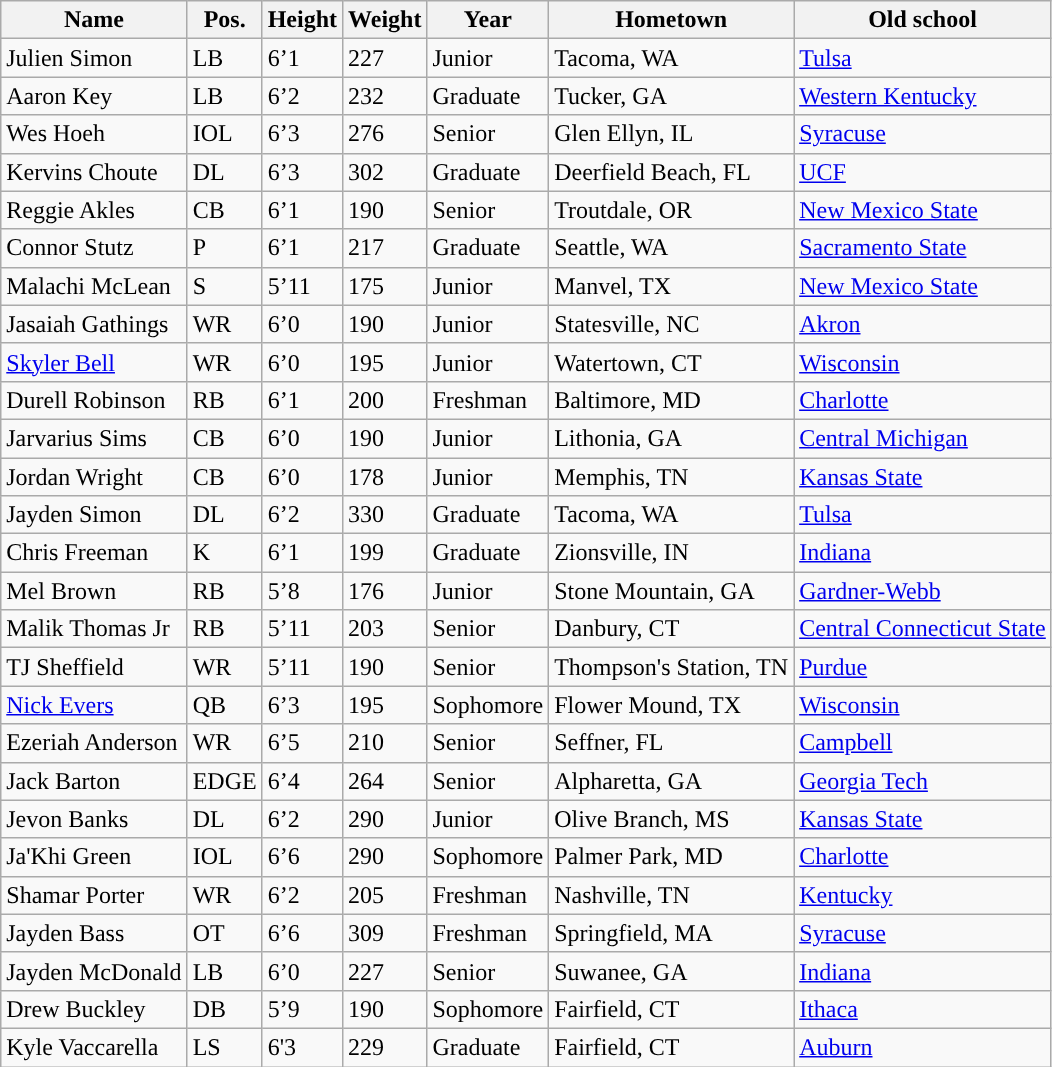<table class="wikitable sortable">
<tr>
<th style="text-align:center; ">Name</th>
<th style="text-align:center;">Pos.</th>
<th style="text-align:center; ">Height</th>
<th style="text-align:center; ">Weight</th>
<th style="text-align:center; ">Year</th>
<th style="text-align:center; ">Hometown</th>
<th style="text-align:center; ">Old school</th>
</tr>
<tr>
<td>Julien Simon</td>
<td>LB</td>
<td>6’1</td>
<td>227</td>
<td> Junior</td>
<td>Tacoma, WA</td>
<td><a href='#'>Tulsa</a></td>
</tr>
<tr>
<td>Aaron Key</td>
<td>LB</td>
<td>6’2</td>
<td>232</td>
<td>Graduate</td>
<td>Tucker, GA</td>
<td><a href='#'>Western Kentucky</a></td>
</tr>
<tr>
<td>Wes Hoeh</td>
<td>IOL</td>
<td>6’3</td>
<td>276</td>
<td>Senior</td>
<td>Glen Ellyn, IL</td>
<td><a href='#'>Syracuse</a></td>
</tr>
<tr>
<td>Kervins Choute</td>
<td>DL</td>
<td>6’3</td>
<td>302</td>
<td>Graduate</td>
<td>Deerfield Beach, FL</td>
<td><a href='#'>UCF</a></td>
</tr>
<tr>
<td>Reggie Akles</td>
<td>CB</td>
<td>6’1</td>
<td>190</td>
<td>Senior</td>
<td>Troutdale, OR</td>
<td><a href='#'>New Mexico State</a></td>
</tr>
<tr>
<td>Connor Stutz</td>
<td>P</td>
<td>6’1</td>
<td>217</td>
<td>Graduate</td>
<td>Seattle, WA</td>
<td><a href='#'>Sacramento State</a></td>
</tr>
<tr>
<td>Malachi McLean</td>
<td>S</td>
<td>5’11</td>
<td>175</td>
<td>Junior</td>
<td>Manvel, TX</td>
<td><a href='#'>New Mexico State</a></td>
</tr>
<tr>
<td>Jasaiah Gathings</td>
<td>WR</td>
<td>6’0</td>
<td>190</td>
<td> Junior</td>
<td>Statesville, NC</td>
<td><a href='#'>Akron</a></td>
</tr>
<tr>
<td><a href='#'>Skyler Bell</a></td>
<td>WR</td>
<td>6’0</td>
<td>195</td>
<td> Junior</td>
<td>Watertown, CT</td>
<td><a href='#'>Wisconsin</a></td>
</tr>
<tr>
<td>Durell Robinson</td>
<td>RB</td>
<td>6’1</td>
<td>200</td>
<td> Freshman</td>
<td>Baltimore, MD</td>
<td><a href='#'>Charlotte</a></td>
</tr>
<tr>
<td>Jarvarius Sims</td>
<td>CB</td>
<td>6’0</td>
<td>190</td>
<td>Junior</td>
<td>Lithonia, GA</td>
<td><a href='#'>Central Michigan</a></td>
</tr>
<tr>
<td>Jordan Wright</td>
<td>CB</td>
<td>6’0</td>
<td>178</td>
<td> Junior</td>
<td>Memphis, TN</td>
<td><a href='#'>Kansas State</a></td>
</tr>
<tr>
<td>Jayden Simon</td>
<td>DL</td>
<td>6’2</td>
<td>330</td>
<td>Graduate</td>
<td>Tacoma, WA</td>
<td><a href='#'>Tulsa</a></td>
</tr>
<tr>
<td>Chris Freeman</td>
<td>K</td>
<td>6’1</td>
<td>199</td>
<td>Graduate</td>
<td>Zionsville, IN</td>
<td><a href='#'>Indiana</a></td>
</tr>
<tr>
<td>Mel Brown</td>
<td>RB</td>
<td>5’8</td>
<td>176</td>
<td>Junior</td>
<td>Stone Mountain, GA</td>
<td><a href='#'>Gardner-Webb</a></td>
</tr>
<tr>
<td>Malik Thomas Jr</td>
<td>RB</td>
<td>5’11</td>
<td>203</td>
<td>Senior</td>
<td>Danbury, CT</td>
<td><a href='#'>Central Connecticut State</a></td>
</tr>
<tr>
<td>TJ Sheffield</td>
<td>WR</td>
<td>5’11</td>
<td>190</td>
<td> Senior</td>
<td>Thompson's Station, TN</td>
<td><a href='#'>Purdue</a></td>
</tr>
<tr>
<td><a href='#'>Nick Evers</a></td>
<td>QB</td>
<td>6’3</td>
<td>195</td>
<td> Sophomore</td>
<td>Flower Mound, TX</td>
<td><a href='#'>Wisconsin</a></td>
</tr>
<tr>
<td>Ezeriah Anderson</td>
<td>WR</td>
<td>6’5</td>
<td>210</td>
<td> Senior</td>
<td>Seffner, FL</td>
<td><a href='#'>Campbell</a></td>
</tr>
<tr>
<td>Jack Barton</td>
<td>EDGE</td>
<td>6’4</td>
<td>264</td>
<td> Senior</td>
<td>Alpharetta, GA</td>
<td><a href='#'>Georgia Tech</a></td>
</tr>
<tr>
<td>Jevon Banks</td>
<td>DL</td>
<td>6’2</td>
<td>290</td>
<td>Junior</td>
<td>Olive Branch, MS</td>
<td><a href='#'>Kansas State</a></td>
</tr>
<tr>
<td>Ja'Khi Green</td>
<td>IOL</td>
<td>6’6</td>
<td>290</td>
<td> Sophomore</td>
<td>Palmer Park, MD</td>
<td><a href='#'>Charlotte</a></td>
</tr>
<tr>
<td>Shamar Porter</td>
<td>WR</td>
<td>6’2</td>
<td>205</td>
<td> Freshman</td>
<td>Nashville, TN</td>
<td><a href='#'>Kentucky</a></td>
</tr>
<tr>
<td>Jayden Bass</td>
<td>OT</td>
<td>6’6</td>
<td>309</td>
<td>Freshman</td>
<td>Springfield, MA</td>
<td><a href='#'>Syracuse</a></td>
</tr>
<tr>
<td>Jayden McDonald</td>
<td>LB</td>
<td>6’0</td>
<td>227</td>
<td>Senior</td>
<td>Suwanee, GA</td>
<td><a href='#'>Indiana</a></td>
</tr>
<tr>
<td>Drew Buckley</td>
<td>DB</td>
<td>5’9</td>
<td>190</td>
<td>Sophomore</td>
<td>Fairfield, CT</td>
<td><a href='#'>Ithaca</a></td>
</tr>
<tr>
<td>Kyle Vaccarella</td>
<td>LS</td>
<td>6'3</td>
<td>229</td>
<td>Graduate</td>
<td>Fairfield, CT</td>
<td><a href='#'>Auburn</a></td>
</tr>
</table>
